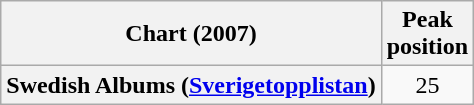<table class="wikitable plainrowheaders" style="text-align:center">
<tr>
<th scope="col">Chart (2007)</th>
<th scope="col">Peak<br>position</th>
</tr>
<tr>
<th scope="row">Swedish Albums (<a href='#'>Sverigetopplistan</a>)</th>
<td>25</td>
</tr>
</table>
